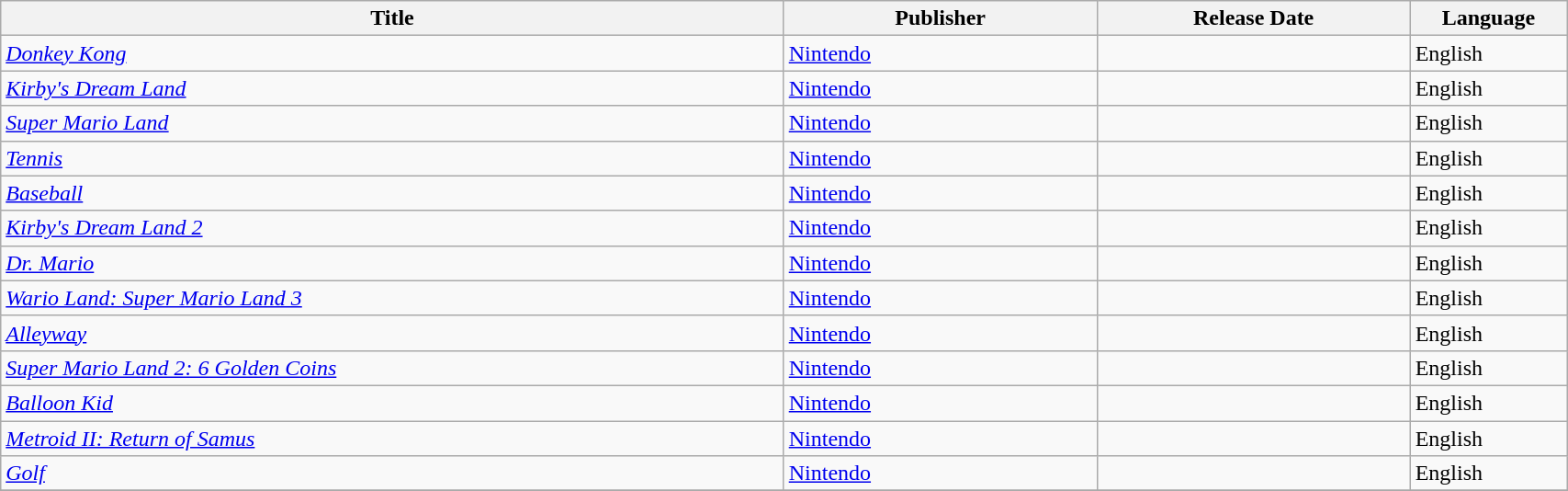<table class="wikitable sortable" style="width:90%">
<tr>
<th width="50%">Title</th>
<th width="20%">Publisher</th>
<th width="20%">Release Date</th>
<th width="10%">Language</th>
</tr>
<tr>
<td><em><a href='#'>Donkey Kong</a></em></td>
<td><a href='#'>Nintendo</a></td>
<td></td>
<td>English</td>
</tr>
<tr>
<td><em><a href='#'>Kirby's Dream Land</a></em></td>
<td><a href='#'>Nintendo</a></td>
<td></td>
<td>English</td>
</tr>
<tr>
<td><em><a href='#'>Super Mario Land</a></em></td>
<td><a href='#'>Nintendo</a></td>
<td></td>
<td>English</td>
</tr>
<tr>
<td><em><a href='#'>Tennis</a></em></td>
<td><a href='#'>Nintendo</a></td>
<td></td>
<td>English</td>
</tr>
<tr>
<td><em><a href='#'>Baseball</a></em></td>
<td><a href='#'>Nintendo</a></td>
<td></td>
<td>English</td>
</tr>
<tr>
<td><em><a href='#'>Kirby's Dream Land 2</a></em></td>
<td><a href='#'>Nintendo</a></td>
<td></td>
<td>English</td>
</tr>
<tr>
<td><em><a href='#'>Dr. Mario</a></em></td>
<td><a href='#'>Nintendo</a></td>
<td></td>
<td>English</td>
</tr>
<tr>
<td><em><a href='#'>Wario Land: Super Mario Land 3</a></em></td>
<td><a href='#'>Nintendo</a></td>
<td></td>
<td>English</td>
</tr>
<tr>
<td><em><a href='#'>Alleyway</a></em></td>
<td><a href='#'>Nintendo</a></td>
<td></td>
<td>English</td>
</tr>
<tr>
<td><em><a href='#'>Super Mario Land 2: 6 Golden Coins</a></em></td>
<td><a href='#'>Nintendo</a></td>
<td></td>
<td>English</td>
</tr>
<tr>
<td><em><a href='#'>Balloon Kid</a></em></td>
<td><a href='#'>Nintendo</a></td>
<td></td>
<td>English</td>
</tr>
<tr>
<td><em><a href='#'>Metroid II: Return of Samus</a></em></td>
<td><a href='#'>Nintendo</a></td>
<td></td>
<td>English</td>
</tr>
<tr>
<td><em><a href='#'>Golf</a></em></td>
<td><a href='#'>Nintendo</a></td>
<td></td>
<td>English</td>
</tr>
<tr>
</tr>
</table>
